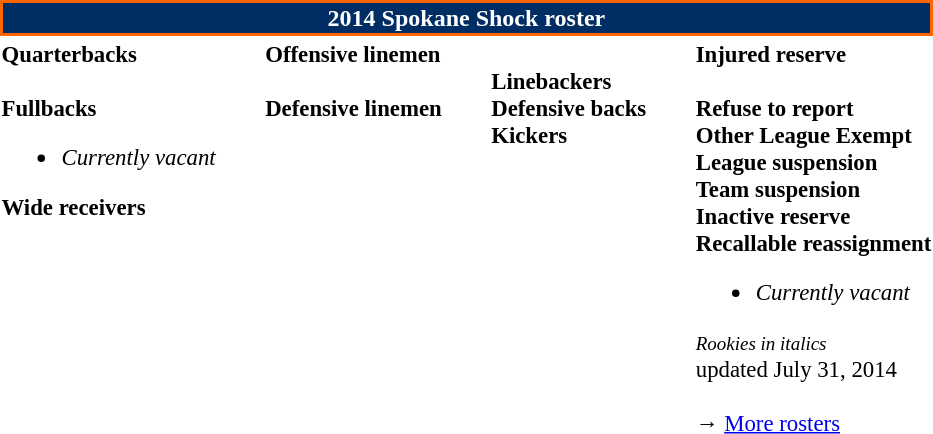<table class="toccolours" style="text-align: left;">
<tr>
<th colspan=7 style="background:#002E64; border: 2px solid #FF6600; color:white; text-align:center;"><strong>2014 Spokane Shock roster</strong></th>
</tr>
<tr>
<td style="font-size: 95%;" valign="top"><strong>Quarterbacks</strong><br>
<br><strong>Fullbacks</strong><ul><li><em>Currently vacant</em></li></ul><strong>Wide receivers</strong>



</td>
<td style="width: 25px;"></td>
<td style="font-size: 95%;" valign="top"><strong>Offensive linemen</strong><br>



<br><strong>Defensive linemen</strong>


 

</td>
<td style="width: 25px;"></td>
<td style="font-size: 95%;" valign="top"><br><strong>Linebackers</strong>

<br><strong>Defensive backs</strong>




<br><strong>Kickers</strong>
</td>
<td style="width: 25px;"></td>
<td style="font-size: 95%;" valign="top"><strong>Injured reserve</strong><br>







<br><strong>Refuse to report</strong>

<br><strong>Other League Exempt</strong>


<br><strong>League suspension</strong>
<br><strong>Team suspension</strong>
<br><strong>Inactive reserve</strong>
<br><strong>Recallable reassignment</strong><ul><li><em>Currently vacant</em></li></ul><small><em>Rookies in italics</em></small><br>
<span></span> updated July 31, 2014<br>
<br>→ <a href='#'>More rosters</a></td>
</tr>
<tr>
</tr>
</table>
